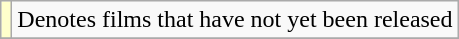<table class="wikitable">
<tr>
<td style="background:#FFFFCC;"></td>
<td>Denotes films that have not yet been released</td>
</tr>
<tr>
</tr>
</table>
